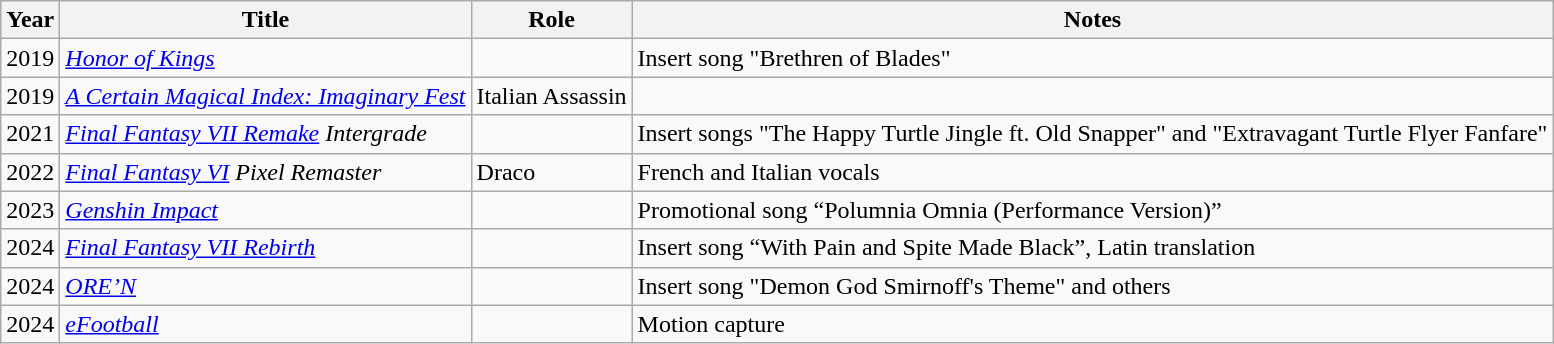<table class="wikitable">
<tr>
<th>Year</th>
<th>Title</th>
<th>Role</th>
<th class="unsortable">Notes</th>
</tr>
<tr>
<td>2019</td>
<td><em><a href='#'>Honor of Kings</a></em></td>
<td></td>
<td>Insert song "Brethren of Blades"</td>
</tr>
<tr>
<td>2019</td>
<td><em><a href='#'>A Certain Magical Index: Imaginary Fest</a></em></td>
<td>Italian Assassin</td>
<td></td>
</tr>
<tr>
<td>2021</td>
<td><em><a href='#'>Final Fantasy VII Remake</a> Intergrade</em></td>
<td></td>
<td>Insert songs "The Happy Turtle Jingle ft. Old Snapper" and "Extravagant Turtle Flyer Fanfare"</td>
</tr>
<tr>
<td>2022</td>
<td><em><a href='#'>Final Fantasy VI</a> Pixel Remaster</em></td>
<td>Draco</td>
<td>French and Italian vocals</td>
</tr>
<tr>
<td>2023</td>
<td><em><a href='#'>Genshin Impact</a></em></td>
<td></td>
<td>Promotional song “Polumnia Omnia (Performance Version)”</td>
</tr>
<tr>
<td>2024</td>
<td><em><a href='#'>Final Fantasy VII Rebirth</a></em></td>
<td></td>
<td>Insert song “With Pain and Spite Made Black”, Latin translation</td>
</tr>
<tr>
<td>2024</td>
<td><em><a href='#'>ORE’N</a></em></td>
<td></td>
<td>Insert song "Demon God Smirnoff's Theme" and others</td>
</tr>
<tr>
<td>2024</td>
<td><em><a href='#'>eFootball</a></em></td>
<td></td>
<td>Motion capture</td>
</tr>
</table>
